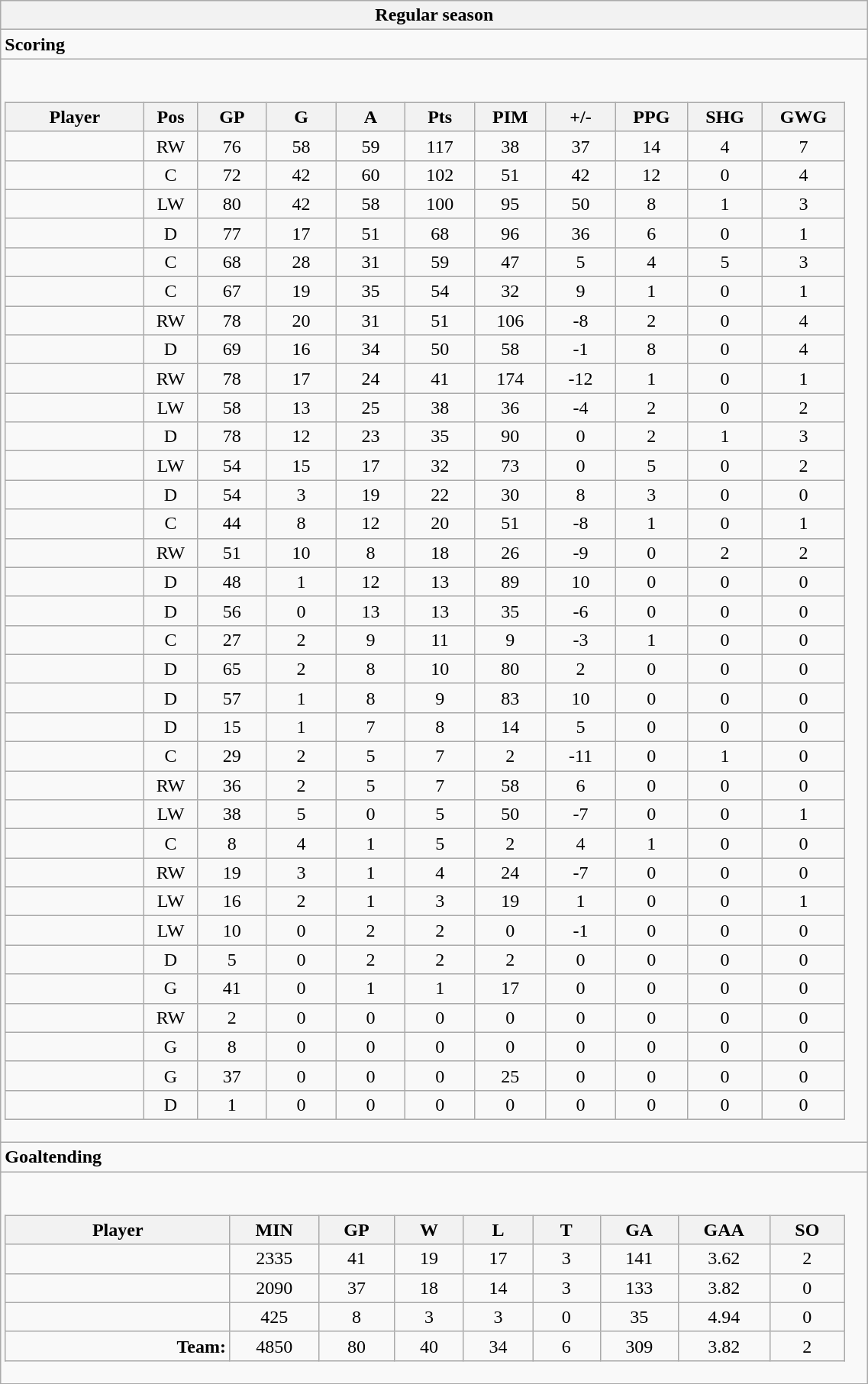<table class="wikitable collapsible" width="60%" border="1">
<tr>
<th>Regular season</th>
</tr>
<tr>
<td class="tocccolors"><strong>Scoring</strong></td>
</tr>
<tr>
<td><br><table class="wikitable sortable">
<tr ALIGN="center">
<th bgcolor="#DDDDFF" width="10%">Player</th>
<th bgcolor="#DDDDFF" width="3%" title="Position">Pos</th>
<th bgcolor="#DDDDFF" width="5%" title="Games played">GP</th>
<th bgcolor="#DDDDFF" width="5%" title="Goals">G</th>
<th bgcolor="#DDDDFF" width="5%" title="Assists">A</th>
<th bgcolor="#DDDDFF" width="5%" title="Points">Pts</th>
<th bgcolor="#DDDDFF" width="5%" title="Penalties in Minutes">PIM</th>
<th bgcolor="#DDDDFF" width="5%" title="Plus/minus">+/-</th>
<th bgcolor="#DDDDFF" width="5%" title="Power play goals">PPG</th>
<th bgcolor="#DDDDFF" width="5%" title="Short-handed goals">SHG</th>
<th bgcolor="#DDDDFF" width="5%" title="Game-winning goals">GWG</th>
</tr>
<tr align="center">
<td align="right"></td>
<td>RW</td>
<td>76</td>
<td>58</td>
<td>59</td>
<td>117</td>
<td>38</td>
<td>37</td>
<td>14</td>
<td>4</td>
<td>7</td>
</tr>
<tr align="center">
<td align="right"></td>
<td>C</td>
<td>72</td>
<td>42</td>
<td>60</td>
<td>102</td>
<td>51</td>
<td>42</td>
<td>12</td>
<td>0</td>
<td>4</td>
</tr>
<tr align="center">
<td align="right"></td>
<td>LW</td>
<td>80</td>
<td>42</td>
<td>58</td>
<td>100</td>
<td>95</td>
<td>50</td>
<td>8</td>
<td>1</td>
<td>3</td>
</tr>
<tr align="center">
<td align="right"></td>
<td>D</td>
<td>77</td>
<td>17</td>
<td>51</td>
<td>68</td>
<td>96</td>
<td>36</td>
<td>6</td>
<td>0</td>
<td>1</td>
</tr>
<tr align="center">
<td align="right"></td>
<td>C</td>
<td>68</td>
<td>28</td>
<td>31</td>
<td>59</td>
<td>47</td>
<td>5</td>
<td>4</td>
<td>5</td>
<td>3</td>
</tr>
<tr align="center">
<td align="right"></td>
<td>C</td>
<td>67</td>
<td>19</td>
<td>35</td>
<td>54</td>
<td>32</td>
<td>9</td>
<td>1</td>
<td>0</td>
<td>1</td>
</tr>
<tr align="center">
<td align="right"></td>
<td>RW</td>
<td>78</td>
<td>20</td>
<td>31</td>
<td>51</td>
<td>106</td>
<td>-8</td>
<td>2</td>
<td>0</td>
<td>4</td>
</tr>
<tr align="center">
<td align="right"></td>
<td>D</td>
<td>69</td>
<td>16</td>
<td>34</td>
<td>50</td>
<td>58</td>
<td>-1</td>
<td>8</td>
<td>0</td>
<td>4</td>
</tr>
<tr align="center">
<td align="right"></td>
<td>RW</td>
<td>78</td>
<td>17</td>
<td>24</td>
<td>41</td>
<td>174</td>
<td>-12</td>
<td>1</td>
<td>0</td>
<td>1</td>
</tr>
<tr align="center">
<td align="right"></td>
<td>LW</td>
<td>58</td>
<td>13</td>
<td>25</td>
<td>38</td>
<td>36</td>
<td>-4</td>
<td>2</td>
<td>0</td>
<td>2</td>
</tr>
<tr align="center">
<td align="right"></td>
<td>D</td>
<td>78</td>
<td>12</td>
<td>23</td>
<td>35</td>
<td>90</td>
<td>0</td>
<td>2</td>
<td>1</td>
<td>3</td>
</tr>
<tr align="center">
<td align="right"></td>
<td>LW</td>
<td>54</td>
<td>15</td>
<td>17</td>
<td>32</td>
<td>73</td>
<td>0</td>
<td>5</td>
<td>0</td>
<td>2</td>
</tr>
<tr align="center">
<td align="right"></td>
<td>D</td>
<td>54</td>
<td>3</td>
<td>19</td>
<td>22</td>
<td>30</td>
<td>8</td>
<td>3</td>
<td>0</td>
<td>0</td>
</tr>
<tr align="center">
<td align="right"></td>
<td>C</td>
<td>44</td>
<td>8</td>
<td>12</td>
<td>20</td>
<td>51</td>
<td>-8</td>
<td>1</td>
<td>0</td>
<td>1</td>
</tr>
<tr align="center">
<td align="right"></td>
<td>RW</td>
<td>51</td>
<td>10</td>
<td>8</td>
<td>18</td>
<td>26</td>
<td>-9</td>
<td>0</td>
<td>2</td>
<td>2</td>
</tr>
<tr align="center">
<td align="right"></td>
<td>D</td>
<td>48</td>
<td>1</td>
<td>12</td>
<td>13</td>
<td>89</td>
<td>10</td>
<td>0</td>
<td>0</td>
<td>0</td>
</tr>
<tr align="center">
<td align="right"></td>
<td>D</td>
<td>56</td>
<td>0</td>
<td>13</td>
<td>13</td>
<td>35</td>
<td>-6</td>
<td>0</td>
<td>0</td>
<td>0</td>
</tr>
<tr align="center">
<td align="right"></td>
<td>C</td>
<td>27</td>
<td>2</td>
<td>9</td>
<td>11</td>
<td>9</td>
<td>-3</td>
<td>1</td>
<td>0</td>
<td>0</td>
</tr>
<tr align="center">
<td align="right"></td>
<td>D</td>
<td>65</td>
<td>2</td>
<td>8</td>
<td>10</td>
<td>80</td>
<td>2</td>
<td>0</td>
<td>0</td>
<td>0</td>
</tr>
<tr align="center">
<td align="right"></td>
<td>D</td>
<td>57</td>
<td>1</td>
<td>8</td>
<td>9</td>
<td>83</td>
<td>10</td>
<td>0</td>
<td>0</td>
<td>0</td>
</tr>
<tr align="center">
<td align="right"></td>
<td>D</td>
<td>15</td>
<td>1</td>
<td>7</td>
<td>8</td>
<td>14</td>
<td>5</td>
<td>0</td>
<td>0</td>
<td>0</td>
</tr>
<tr align="center">
<td align="right"></td>
<td>C</td>
<td>29</td>
<td>2</td>
<td>5</td>
<td>7</td>
<td>2</td>
<td>-11</td>
<td>0</td>
<td>1</td>
<td>0</td>
</tr>
<tr align="center">
<td align="right"></td>
<td>RW</td>
<td>36</td>
<td>2</td>
<td>5</td>
<td>7</td>
<td>58</td>
<td>6</td>
<td>0</td>
<td>0</td>
<td>0</td>
</tr>
<tr align="center">
<td align="right"></td>
<td>LW</td>
<td>38</td>
<td>5</td>
<td>0</td>
<td>5</td>
<td>50</td>
<td>-7</td>
<td>0</td>
<td>0</td>
<td>1</td>
</tr>
<tr align="center">
<td align="right"></td>
<td>C</td>
<td>8</td>
<td>4</td>
<td>1</td>
<td>5</td>
<td>2</td>
<td>4</td>
<td>1</td>
<td>0</td>
<td>0</td>
</tr>
<tr align="center">
<td align="right"></td>
<td>RW</td>
<td>19</td>
<td>3</td>
<td>1</td>
<td>4</td>
<td>24</td>
<td>-7</td>
<td>0</td>
<td>0</td>
<td>0</td>
</tr>
<tr align="center">
<td align="right"></td>
<td>LW</td>
<td>16</td>
<td>2</td>
<td>1</td>
<td>3</td>
<td>19</td>
<td>1</td>
<td>0</td>
<td>0</td>
<td>1</td>
</tr>
<tr align="center">
<td align="right"></td>
<td>LW</td>
<td>10</td>
<td>0</td>
<td>2</td>
<td>2</td>
<td>0</td>
<td>-1</td>
<td>0</td>
<td>0</td>
<td>0</td>
</tr>
<tr align="center">
<td align="right"></td>
<td>D</td>
<td>5</td>
<td>0</td>
<td>2</td>
<td>2</td>
<td>2</td>
<td>0</td>
<td>0</td>
<td>0</td>
<td>0</td>
</tr>
<tr align="center">
<td align="right"></td>
<td>G</td>
<td>41</td>
<td>0</td>
<td>1</td>
<td>1</td>
<td>17</td>
<td>0</td>
<td>0</td>
<td>0</td>
<td>0</td>
</tr>
<tr align="center">
<td align="right"></td>
<td>RW</td>
<td>2</td>
<td>0</td>
<td>0</td>
<td>0</td>
<td>0</td>
<td>0</td>
<td>0</td>
<td>0</td>
<td>0</td>
</tr>
<tr align="center">
<td align="right"></td>
<td>G</td>
<td>8</td>
<td>0</td>
<td>0</td>
<td>0</td>
<td>0</td>
<td>0</td>
<td>0</td>
<td>0</td>
<td>0</td>
</tr>
<tr align="center">
<td align="right"></td>
<td>G</td>
<td>37</td>
<td>0</td>
<td>0</td>
<td>0</td>
<td>25</td>
<td>0</td>
<td>0</td>
<td>0</td>
<td>0</td>
</tr>
<tr align="center">
<td align="right"></td>
<td>D</td>
<td>1</td>
<td>0</td>
<td>0</td>
<td>0</td>
<td>0</td>
<td>0</td>
<td>0</td>
<td>0</td>
<td>0</td>
</tr>
</table>
</td>
</tr>
<tr>
<td class="toccolors"><strong>Goaltending</strong></td>
</tr>
<tr>
<td><br><table class="wikitable sortable">
<tr>
<th bgcolor="#DDDDFF" width="10%">Player</th>
<th width="3%" bgcolor="#DDDDFF" title="Minutes played">MIN</th>
<th width="3%" bgcolor="#DDDDFF" title="Games played in">GP</th>
<th width="3%" bgcolor="#DDDDFF" title="Wins">W</th>
<th width="3%" bgcolor="#DDDDFF"title="Losses">L</th>
<th width="3%" bgcolor="#DDDDFF" title="Ties">T</th>
<th width="3%" bgcolor="#DDDDFF" title="Goals against">GA</th>
<th width="3%" bgcolor="#DDDDFF" title="Goals against average">GAA</th>
<th width="3%" bgcolor="#DDDDFF"title="Shut-outs">SO</th>
</tr>
<tr align="center">
<td align="right"></td>
<td>2335</td>
<td>41</td>
<td>19</td>
<td>17</td>
<td>3</td>
<td>141</td>
<td>3.62</td>
<td>2</td>
</tr>
<tr align="center">
<td align="right"></td>
<td>2090</td>
<td>37</td>
<td>18</td>
<td>14</td>
<td>3</td>
<td>133</td>
<td>3.82</td>
<td>0</td>
</tr>
<tr align="center">
<td align="right"></td>
<td>425</td>
<td>8</td>
<td>3</td>
<td>3</td>
<td>0</td>
<td>35</td>
<td>4.94</td>
<td>0</td>
</tr>
<tr align="center">
<td align="right"><strong>Team:</strong></td>
<td>4850</td>
<td>80</td>
<td>40</td>
<td>34</td>
<td>6</td>
<td>309</td>
<td>3.82</td>
<td>2</td>
</tr>
</table>
</td>
</tr>
<tr>
</tr>
</table>
